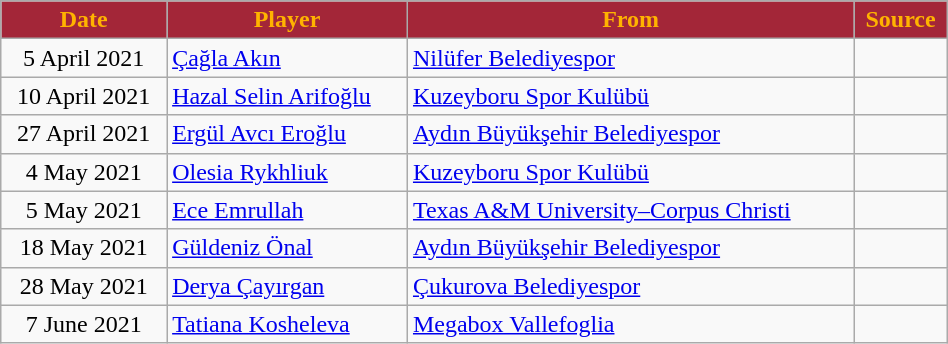<table class="wikitable sortable" style="text-align:center;width:50%;">
<tr>
<th scope="col" style="background-color:#A32638;color:#FFB300">Date</th>
<th scope="col" style="background-color:#A32638;color:#FFB300">Player</th>
<th scope="col" style="background-color:#A32638;color:#FFB300">From</th>
<th scope="col" class="unsortable" style="background-color:#A32638;color:#FFB300">Source</th>
</tr>
<tr>
<td>5 April 2021</td>
<td align=left> <a href='#'>Çağla Akın</a></td>
<td align=left> <a href='#'>Nilüfer Belediyespor</a></td>
<td></td>
</tr>
<tr>
<td>10 April 2021</td>
<td align=left> <a href='#'>Hazal Selin Arifoğlu</a></td>
<td align=left> <a href='#'>Kuzeyboru Spor Kulübü</a></td>
<td></td>
</tr>
<tr>
<td>27 April 2021</td>
<td align=left> <a href='#'>Ergül Avcı Eroğlu</a></td>
<td align=left> <a href='#'>Aydın Büyükşehir Belediyespor</a></td>
<td></td>
</tr>
<tr>
<td>4 May 2021</td>
<td align=left> <a href='#'>Olesia Rykhliuk</a></td>
<td align=left> <a href='#'>Kuzeyboru Spor Kulübü</a></td>
<td></td>
</tr>
<tr>
<td>5 May 2021</td>
<td align=left> <a href='#'>Ece Emrullah</a></td>
<td align=left> <a href='#'>Texas A&M University–Corpus Christi</a></td>
<td></td>
</tr>
<tr>
<td>18 May 2021</td>
<td align=left> <a href='#'>Güldeniz Önal</a></td>
<td align=left> <a href='#'>Aydın Büyükşehir Belediyespor</a></td>
<td></td>
</tr>
<tr>
<td>28 May 2021</td>
<td align=left> <a href='#'>Derya Çayırgan</a></td>
<td align=left> <a href='#'>Çukurova Belediyespor</a></td>
<td></td>
</tr>
<tr>
<td>7 June 2021</td>
<td align=left> <a href='#'>Tatiana Kosheleva</a></td>
<td align=left> <a href='#'>Megabox Vallefoglia</a></td>
<td></td>
</tr>
</table>
